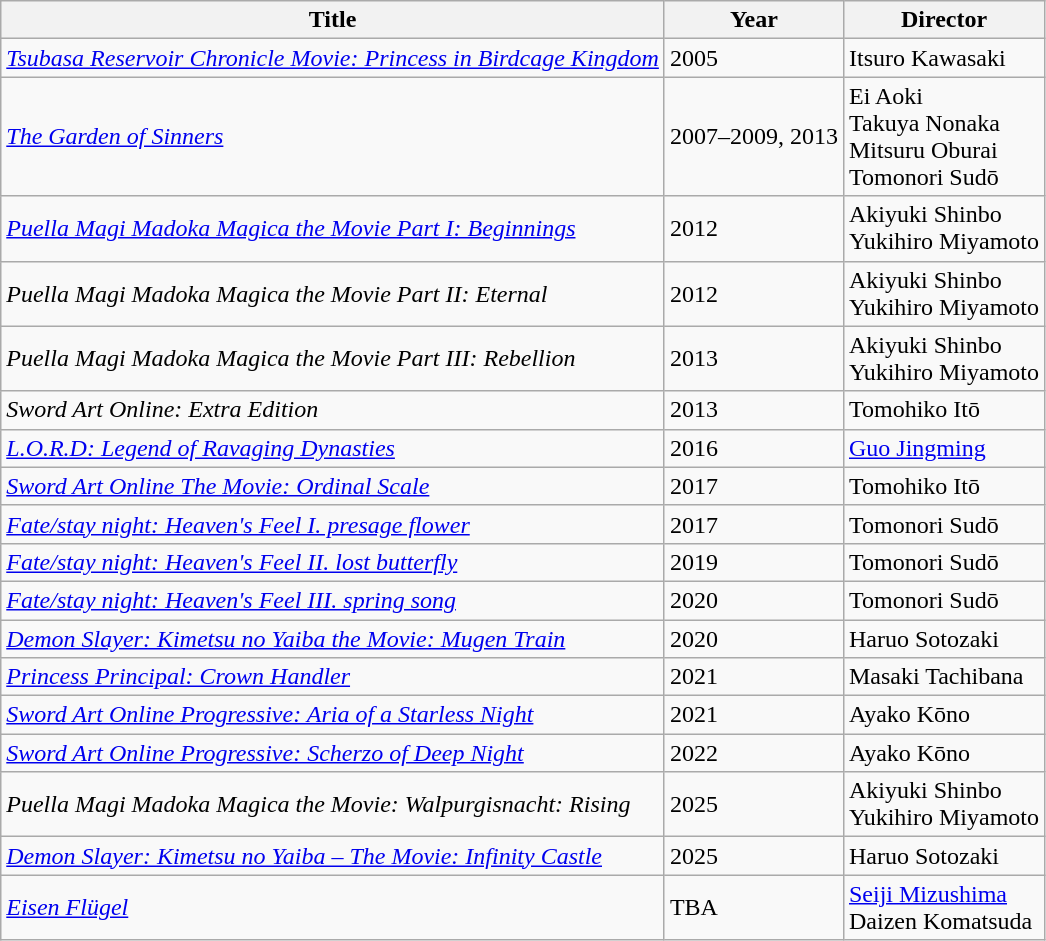<table class="wikitable sortable">
<tr>
<th>Title</th>
<th>Year</th>
<th>Director</th>
</tr>
<tr>
<td><em><a href='#'>Tsubasa Reservoir Chronicle Movie: Princess in Birdcage Kingdom</a></em></td>
<td>2005</td>
<td>Itsuro Kawasaki</td>
</tr>
<tr>
<td><em><a href='#'>The Garden of Sinners</a></em></td>
<td>2007–2009, 2013</td>
<td>Ei Aoki <br> Takuya Nonaka <br> Mitsuru Oburai <br> Tomonori Sudō</td>
</tr>
<tr>
<td><em><a href='#'>Puella Magi Madoka Magica the Movie Part I: Beginnings</a></em></td>
<td>2012</td>
<td>Akiyuki Shinbo <br> Yukihiro Miyamoto</td>
</tr>
<tr>
<td><em>Puella Magi Madoka Magica the Movie Part II: Eternal</em></td>
<td>2012</td>
<td>Akiyuki Shinbo <br> Yukihiro Miyamoto</td>
</tr>
<tr>
<td><em>Puella Magi Madoka Magica the Movie Part III: Rebellion</em></td>
<td>2013</td>
<td>Akiyuki Shinbo <br> Yukihiro Miyamoto</td>
</tr>
<tr>
<td><em>Sword Art Online: Extra Edition</em></td>
<td>2013</td>
<td>Tomohiko Itō</td>
</tr>
<tr>
<td><em><a href='#'>L.O.R.D: Legend of Ravaging Dynasties</a></em></td>
<td>2016</td>
<td><a href='#'>Guo Jingming</a></td>
</tr>
<tr>
<td><em><a href='#'>Sword Art Online The Movie: Ordinal Scale</a></em></td>
<td>2017</td>
<td>Tomohiko Itō</td>
</tr>
<tr>
<td><em><a href='#'>Fate/stay night: Heaven's Feel I. presage flower</a></em></td>
<td>2017</td>
<td>Tomonori Sudō</td>
</tr>
<tr>
<td><em><a href='#'>Fate/stay night: Heaven's Feel II. lost butterfly</a></em></td>
<td>2019</td>
<td>Tomonori Sudō</td>
</tr>
<tr>
<td><em><a href='#'>Fate/stay night: Heaven's Feel III. spring song</a></em></td>
<td>2020</td>
<td>Tomonori Sudō</td>
</tr>
<tr>
<td><em><a href='#'>Demon Slayer: Kimetsu no Yaiba the Movie: Mugen Train</a></em></td>
<td>2020</td>
<td>Haruo Sotozaki</td>
</tr>
<tr>
<td><em><a href='#'>Princess Principal: Crown Handler</a></em></td>
<td>2021</td>
<td>Masaki Tachibana</td>
</tr>
<tr>
<td><em><a href='#'>Sword Art Online Progressive: Aria of a Starless Night</a></em></td>
<td>2021</td>
<td>Ayako Kōno</td>
</tr>
<tr>
<td><em><a href='#'>Sword Art Online Progressive: Scherzo of Deep Night</a></em></td>
<td>2022</td>
<td>Ayako Kōno</td>
</tr>
<tr>
<td><em>Puella Magi Madoka Magica the Movie: Walpurgisnacht: Rising</em></td>
<td>2025</td>
<td>Akiyuki Shinbo <br> Yukihiro Miyamoto</td>
</tr>
<tr>
<td><em><a href='#'>Demon Slayer: Kimetsu no Yaiba – The Movie: Infinity Castle</a></em></td>
<td>2025</td>
<td>Haruo Sotozaki</td>
</tr>
<tr>
<td><em><a href='#'>Eisen Flügel</a></em></td>
<td>TBA</td>
<td><a href='#'>Seiji Mizushima</a> <br> Daizen Komatsuda</td>
</tr>
</table>
